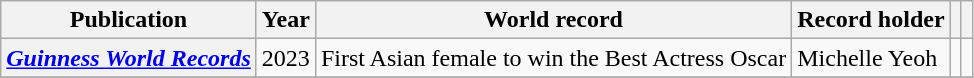<table class="wikitable sortable plainrowheaders">
<tr>
<th scope="col">Publication</th>
<th scope="col">Year</th>
<th scope="col">World record</th>
<th scope="col">Record holder</th>
<th scope="col"></th>
<th scope="col" class="unsortable"></th>
</tr>
<tr>
<th scope="row"><em><a href='#'>Guinness World Records</a></em></th>
<td style="text-align:center;">2023</td>
<td>First Asian female to win the Best Actress Oscar</td>
<td>Michelle Yeoh</td>
<td></td>
<td style="text-align:center;"></td>
</tr>
<tr>
</tr>
</table>
